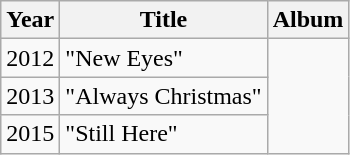<table class="wikitable sortable">
<tr>
<th>Year</th>
<th>Title</th>
<th>Album</th>
</tr>
<tr>
<td>2012</td>
<td>"New Eyes" <br></td>
</tr>
<tr>
<td>2013</td>
<td>"Always Christmas" <br></td>
</tr>
<tr>
<td>2015</td>
<td>"Still Here" <br></td>
</tr>
</table>
